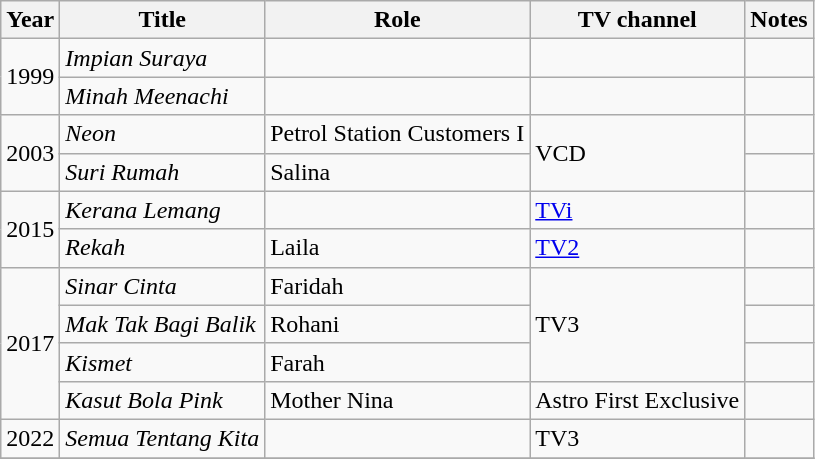<table class="wikitable">
<tr>
<th>Year</th>
<th>Title</th>
<th>Role</th>
<th>TV channel</th>
<th>Notes</th>
</tr>
<tr>
<td rowspan="2">1999</td>
<td><em>Impian Suraya</em></td>
<td></td>
<td></td>
<td></td>
</tr>
<tr>
<td><em>Minah Meenachi</em></td>
<td></td>
<td></td>
<td></td>
</tr>
<tr>
<td rowspan="2">2003</td>
<td><em>Neon</em></td>
<td>Petrol Station Customers I</td>
<td rowspan="2">VCD</td>
<td></td>
</tr>
<tr>
<td><em>Suri Rumah</em></td>
<td>Salina</td>
<td></td>
</tr>
<tr>
<td rowspan="2">2015</td>
<td><em>Kerana Lemang</em></td>
<td></td>
<td><a href='#'>TVi</a></td>
<td></td>
</tr>
<tr>
<td><em>Rekah</em></td>
<td>Laila</td>
<td><a href='#'>TV2</a></td>
<td></td>
</tr>
<tr>
<td rowspan="4">2017</td>
<td><em>Sinar Cinta</em></td>
<td>Faridah</td>
<td rowspan="3">TV3</td>
<td></td>
</tr>
<tr>
<td><em>Mak Tak Bagi Balik</em> </td>
<td>Rohani</td>
<td></td>
</tr>
<tr>
<td><em>Kismet</em></td>
<td>Farah</td>
<td></td>
</tr>
<tr>
<td><em>Kasut Bola Pink</em></td>
<td>Mother Nina</td>
<td>Astro First Exclusive</td>
<td></td>
</tr>
<tr>
<td>2022</td>
<td><em>Semua Tentang Kita</em></td>
<td></td>
<td>TV3</td>
<td></td>
</tr>
<tr>
</tr>
</table>
